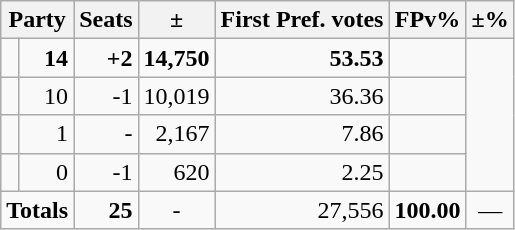<table class=wikitable>
<tr>
<th colspan=2 align=center>Party</th>
<th valign=top>Seats</th>
<th valign=top>±</th>
<th valign=top>First Pref. votes</th>
<th valign=top>FPv%</th>
<th valign=top>±%</th>
</tr>
<tr>
<td></td>
<td align=right><strong>14</strong></td>
<td align=right><strong>+2</strong></td>
<td align=right><strong>14,750</strong></td>
<td align=right><strong>53.53</strong></td>
<td align=right></td>
</tr>
<tr>
<td></td>
<td align=right>10</td>
<td align=right>-1</td>
<td align=right>10,019</td>
<td align=right>36.36</td>
<td align=right></td>
</tr>
<tr>
<td></td>
<td align=right>1</td>
<td align=right>-</td>
<td align=right>2,167</td>
<td align=right>7.86</td>
<td align=right></td>
</tr>
<tr>
<td></td>
<td align=right>0</td>
<td align=right>-1</td>
<td align=right>620</td>
<td align=right>2.25</td>
<td align=right></td>
</tr>
<tr>
<td colspan=2 align=center><strong>Totals</strong></td>
<td align=right><strong>25</strong></td>
<td align=center>-</td>
<td align=right>27,556</td>
<td align=center><strong>100.00</strong></td>
<td align=center>—</td>
</tr>
</table>
